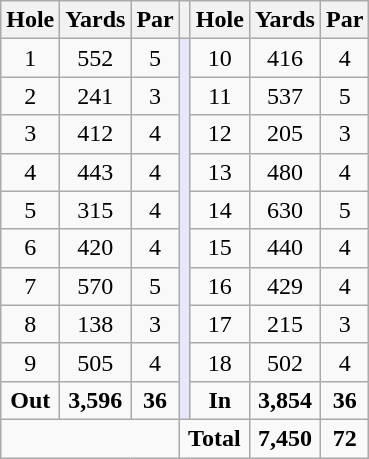<table class=wikitable style="text-align: center">
<tr>
<th>Hole</th>
<th>Yards</th>
<th>Par</th>
<th></th>
<th>Hole</th>
<th>Yards</th>
<th>Par</th>
</tr>
<tr>
<td>1</td>
<td>552</td>
<td>5</td>
<td rowspan=10 style="background:#E6E8FA;"></td>
<td>10</td>
<td>416</td>
<td>4</td>
</tr>
<tr>
<td>2</td>
<td>241</td>
<td>3</td>
<td>11</td>
<td>537</td>
<td>5</td>
</tr>
<tr>
<td>3</td>
<td>412</td>
<td>4</td>
<td>12</td>
<td>205</td>
<td>3</td>
</tr>
<tr>
<td>4</td>
<td>443</td>
<td>4</td>
<td>13</td>
<td>480</td>
<td>4</td>
</tr>
<tr>
<td>5</td>
<td>315</td>
<td>4</td>
<td>14</td>
<td>630</td>
<td>5</td>
</tr>
<tr>
<td>6</td>
<td>420</td>
<td>4</td>
<td>15</td>
<td>440</td>
<td>4</td>
</tr>
<tr>
<td>7</td>
<td>570</td>
<td>5</td>
<td>16</td>
<td>429</td>
<td>4</td>
</tr>
<tr>
<td>8</td>
<td>138</td>
<td>3</td>
<td>17</td>
<td>215</td>
<td>3</td>
</tr>
<tr>
<td>9</td>
<td>505</td>
<td>4</td>
<td>18</td>
<td>502</td>
<td>4</td>
</tr>
<tr>
<td><strong>Out</strong></td>
<td><strong>3,596</strong></td>
<td><strong>36</strong></td>
<td><strong>In</strong></td>
<td><strong>3,854</strong></td>
<td><strong>36</strong></td>
</tr>
<tr>
<td colspan=3 align=left></td>
<td colspan=2><strong>Total</strong></td>
<td><strong>7,450</strong></td>
<td><strong>72</strong></td>
</tr>
</table>
